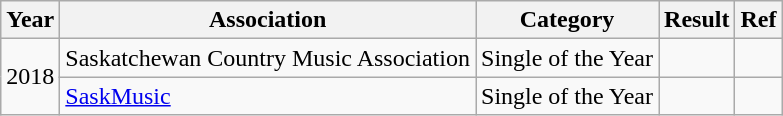<table class="wikitable">
<tr>
<th>Year</th>
<th>Association</th>
<th>Category</th>
<th>Result</th>
<th>Ref</th>
</tr>
<tr>
<td rowspan="2">2018</td>
<td>Saskatchewan Country Music Association</td>
<td>Single of the Year</td>
<td></td>
<td></td>
</tr>
<tr>
<td><a href='#'>SaskMusic</a></td>
<td>Single of the Year</td>
<td></td>
<td></td>
</tr>
</table>
